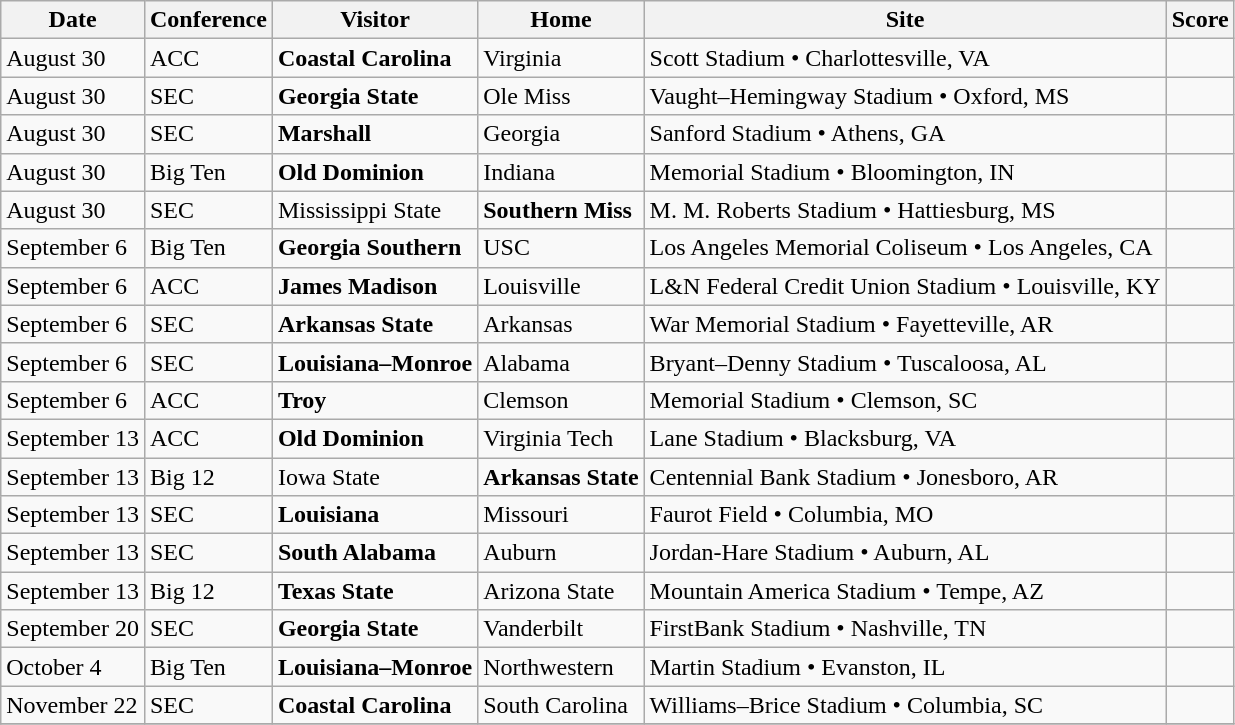<table class="wikitable">
<tr>
<th>Date</th>
<th>Conference</th>
<th>Visitor</th>
<th>Home</th>
<th>Site</th>
<th>Score</th>
</tr>
<tr>
<td>August 30</td>
<td>ACC</td>
<td><strong>Coastal Carolina</strong></td>
<td>Virginia</td>
<td>Scott Stadium • Charlottesville, VA</td>
<td> </td>
</tr>
<tr>
<td>August 30</td>
<td>SEC</td>
<td><strong>Georgia State</strong></td>
<td>Ole Miss</td>
<td>Vaught–Hemingway Stadium • Oxford, MS</td>
<td> </td>
</tr>
<tr>
<td>August 30</td>
<td>SEC</td>
<td><strong>Marshall</strong></td>
<td>Georgia</td>
<td>Sanford Stadium • Athens, GA</td>
<td> </td>
</tr>
<tr>
<td>August 30</td>
<td>Big Ten</td>
<td><strong>Old Dominion</strong></td>
<td>Indiana</td>
<td>Memorial Stadium • Bloomington, IN</td>
<td> </td>
</tr>
<tr>
<td>August 30</td>
<td>SEC</td>
<td>Mississippi State</td>
<td><strong>Southern Miss</strong></td>
<td>M. M. Roberts Stadium • Hattiesburg, MS</td>
<td> </td>
</tr>
<tr>
<td>September 6</td>
<td>Big Ten</td>
<td><strong>Georgia Southern</strong></td>
<td>USC</td>
<td>Los Angeles Memorial Coliseum • Los Angeles, CA</td>
<td> </td>
</tr>
<tr>
<td>September 6</td>
<td>ACC</td>
<td><strong>James Madison</strong></td>
<td>Louisville</td>
<td>L&N Federal Credit Union Stadium • Louisville, KY</td>
<td> </td>
</tr>
<tr>
<td>September 6</td>
<td>SEC</td>
<td><strong>Arkansas State</strong></td>
<td>Arkansas</td>
<td>War Memorial Stadium • Fayetteville, AR</td>
<td> </td>
</tr>
<tr>
<td>September 6</td>
<td>SEC</td>
<td><strong>Louisiana–Monroe</strong></td>
<td>Alabama</td>
<td>Bryant–Denny Stadium • Tuscaloosa, AL</td>
<td> </td>
</tr>
<tr>
<td>September 6</td>
<td>ACC</td>
<td><strong>Troy</strong></td>
<td>Clemson</td>
<td>Memorial Stadium • Clemson, SC</td>
<td> </td>
</tr>
<tr>
<td>September 13</td>
<td>ACC</td>
<td><strong>Old Dominion</strong></td>
<td>Virginia Tech</td>
<td>Lane Stadium • Blacksburg, VA</td>
<td> </td>
</tr>
<tr>
<td>September 13</td>
<td>Big 12</td>
<td>Iowa State</td>
<td><strong>Arkansas State</strong></td>
<td>Centennial Bank Stadium • Jonesboro, AR</td>
<td> </td>
</tr>
<tr>
<td>September 13</td>
<td>SEC</td>
<td><strong>Louisiana</strong></td>
<td>Missouri</td>
<td>Faurot Field • Columbia, MO</td>
<td> </td>
</tr>
<tr>
<td>September 13</td>
<td>SEC</td>
<td><strong>South Alabama</strong></td>
<td>Auburn</td>
<td>Jordan-Hare Stadium • Auburn, AL</td>
<td> </td>
</tr>
<tr>
<td>September 13</td>
<td>Big 12</td>
<td><strong>Texas State</strong></td>
<td>Arizona State</td>
<td>Mountain America Stadium • Tempe, AZ</td>
<td> </td>
</tr>
<tr>
<td>September 20</td>
<td>SEC</td>
<td><strong>Georgia State</strong></td>
<td>Vanderbilt</td>
<td>FirstBank Stadium • Nashville, TN</td>
<td> </td>
</tr>
<tr>
<td>October 4</td>
<td>Big Ten</td>
<td><strong>Louisiana–Monroe</strong></td>
<td>Northwestern</td>
<td>Martin Stadium • Evanston, IL</td>
<td> </td>
</tr>
<tr>
<td>November 22</td>
<td>SEC</td>
<td><strong>Coastal Carolina</strong></td>
<td>South Carolina</td>
<td>Williams–Brice Stadium • Columbia, SC</td>
<td> </td>
</tr>
<tr>
</tr>
</table>
